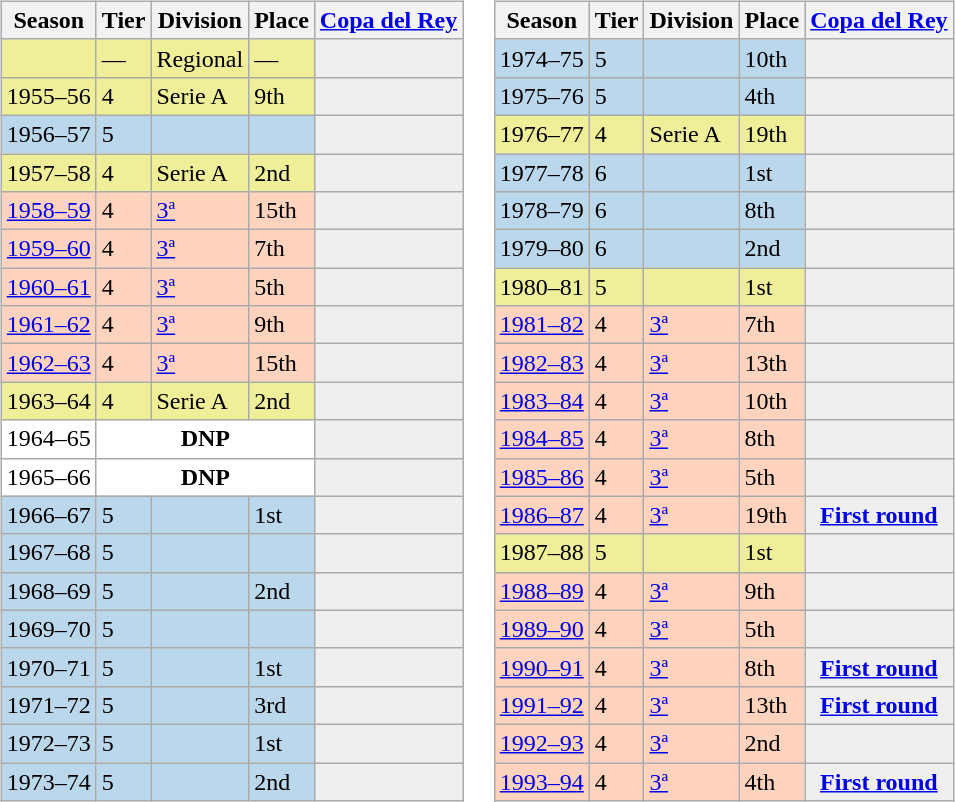<table>
<tr>
<td valign="top" width=0%><br><table class="wikitable">
<tr style="background:#f0f6fa;">
<th>Season</th>
<th>Tier</th>
<th>Division</th>
<th>Place</th>
<th><a href='#'>Copa del Rey</a></th>
</tr>
<tr>
<td style="background:#EFEF99;"></td>
<td style="background:#EFEF99;">—</td>
<td style="background:#EFEF99;">Regional</td>
<td style="background:#EFEF99;">—</td>
<th style="background:#efefef;"></th>
</tr>
<tr>
<td style="background:#EFEF99;">1955–56</td>
<td style="background:#EFEF99;">4</td>
<td style="background:#EFEF99;">Serie A</td>
<td style="background:#EFEF99;">9th</td>
<th style="background:#efefef;"></th>
</tr>
<tr>
<td style="background:#BBD7EC;">1956–57</td>
<td style="background:#BBD7EC;">5</td>
<td style="background:#BBD7EC;"></td>
<td style="background:#BBD7EC;"></td>
<th style="background:#efefef;"></th>
</tr>
<tr>
<td style="background:#EFEF99;">1957–58</td>
<td style="background:#EFEF99;">4</td>
<td style="background:#EFEF99;">Serie A</td>
<td style="background:#EFEF99;">2nd</td>
<th style="background:#efefef;"></th>
</tr>
<tr>
<td style="background:#FFD3BD;"><a href='#'>1958–59</a></td>
<td style="background:#FFD3BD;">4</td>
<td style="background:#FFD3BD;"><a href='#'>3ª</a></td>
<td style="background:#FFD3BD;">15th</td>
<th style="background:#efefef;"></th>
</tr>
<tr>
<td style="background:#FFD3BD;"><a href='#'>1959–60</a></td>
<td style="background:#FFD3BD;">4</td>
<td style="background:#FFD3BD;"><a href='#'>3ª</a></td>
<td style="background:#FFD3BD;">7th</td>
<th style="background:#efefef;"></th>
</tr>
<tr>
<td style="background:#FFD3BD;"><a href='#'>1960–61</a></td>
<td style="background:#FFD3BD;">4</td>
<td style="background:#FFD3BD;"><a href='#'>3ª</a></td>
<td style="background:#FFD3BD;">5th</td>
<th style="background:#efefef;"></th>
</tr>
<tr>
<td style="background:#FFD3BD;"><a href='#'>1961–62</a></td>
<td style="background:#FFD3BD;">4</td>
<td style="background:#FFD3BD;"><a href='#'>3ª</a></td>
<td style="background:#FFD3BD;">9th</td>
<th style="background:#efefef;"></th>
</tr>
<tr>
<td style="background:#FFD3BD;"><a href='#'>1962–63</a></td>
<td style="background:#FFD3BD;">4</td>
<td style="background:#FFD3BD;"><a href='#'>3ª</a></td>
<td style="background:#FFD3BD;">15th</td>
<th style="background:#efefef;"></th>
</tr>
<tr>
<td style="background:#EFEF99;">1963–64</td>
<td style="background:#EFEF99;">4</td>
<td style="background:#EFEF99;">Serie A</td>
<td style="background:#EFEF99;">2nd</td>
<th style="background:#efefef;"></th>
</tr>
<tr>
<td style="background:#FFFFFF;">1964–65</td>
<th style="background:#FFFFFF;" colspan="3">DNP</th>
<th style="background:#efefef;"></th>
</tr>
<tr>
<td style="background:#FFFFFF;">1965–66</td>
<th style="background:#FFFFFF;" colspan="3">DNP</th>
<th style="background:#efefef;"></th>
</tr>
<tr>
<td style="background:#BBD7EC;">1966–67</td>
<td style="background:#BBD7EC;">5</td>
<td style="background:#BBD7EC;"></td>
<td style="background:#BBD7EC;">1st</td>
<th style="background:#efefef;"></th>
</tr>
<tr>
<td style="background:#BBD7EC;">1967–68</td>
<td style="background:#BBD7EC;">5</td>
<td style="background:#BBD7EC;"></td>
<td style="background:#BBD7EC;"></td>
<th style="background:#efefef;"></th>
</tr>
<tr>
<td style="background:#BBD7EC;">1968–69</td>
<td style="background:#BBD7EC;">5</td>
<td style="background:#BBD7EC;"></td>
<td style="background:#BBD7EC;">2nd</td>
<th style="background:#efefef;"></th>
</tr>
<tr>
<td style="background:#BBD7EC;">1969–70</td>
<td style="background:#BBD7EC;">5</td>
<td style="background:#BBD7EC;"></td>
<td style="background:#BBD7EC;"></td>
<th style="background:#efefef;"></th>
</tr>
<tr>
<td style="background:#BBD7EC;">1970–71</td>
<td style="background:#BBD7EC;">5</td>
<td style="background:#BBD7EC;"></td>
<td style="background:#BBD7EC;">1st</td>
<th style="background:#efefef;"></th>
</tr>
<tr>
<td style="background:#BBD7EC;">1971–72</td>
<td style="background:#BBD7EC;">5</td>
<td style="background:#BBD7EC;"></td>
<td style="background:#BBD7EC;">3rd</td>
<th style="background:#efefef;"></th>
</tr>
<tr>
<td style="background:#BBD7EC;">1972–73</td>
<td style="background:#BBD7EC;">5</td>
<td style="background:#BBD7EC;"></td>
<td style="background:#BBD7EC;">1st</td>
<th style="background:#efefef;"></th>
</tr>
<tr>
<td style="background:#BBD7EC;">1973–74</td>
<td style="background:#BBD7EC;">5</td>
<td style="background:#BBD7EC;"></td>
<td style="background:#BBD7EC;">2nd</td>
<th style="background:#efefef;"></th>
</tr>
</table>
</td>
<td valign="top" width=0%><br><table class="wikitable">
<tr style="background:#f0f6fa;">
<th>Season</th>
<th>Tier</th>
<th>Division</th>
<th>Place</th>
<th><a href='#'>Copa del Rey</a></th>
</tr>
<tr>
<td style="background:#BBD7EC;">1974–75</td>
<td style="background:#BBD7EC;">5</td>
<td style="background:#BBD7EC;"></td>
<td style="background:#BBD7EC;">10th</td>
<th style="background:#efefef;"></th>
</tr>
<tr>
<td style="background:#BBD7EC;">1975–76</td>
<td style="background:#BBD7EC;">5</td>
<td style="background:#BBD7EC;"></td>
<td style="background:#BBD7EC;">4th</td>
<th style="background:#efefef;"></th>
</tr>
<tr>
<td style="background:#EFEF99;">1976–77</td>
<td style="background:#EFEF99;">4</td>
<td style="background:#EFEF99;">Serie A</td>
<td style="background:#EFEF99;">19th</td>
<th style="background:#efefef;"></th>
</tr>
<tr>
<td style="background:#BBD7EC;">1977–78</td>
<td style="background:#BBD7EC;">6</td>
<td style="background:#BBD7EC;"></td>
<td style="background:#BBD7EC;">1st</td>
<th style="background:#efefef;"></th>
</tr>
<tr>
<td style="background:#BBD7EC;">1978–79</td>
<td style="background:#BBD7EC;">6</td>
<td style="background:#BBD7EC;"></td>
<td style="background:#BBD7EC;">8th</td>
<th style="background:#efefef;"></th>
</tr>
<tr>
<td style="background:#BBD7EC;">1979–80</td>
<td style="background:#BBD7EC;">6</td>
<td style="background:#BBD7EC;"></td>
<td style="background:#BBD7EC;">2nd</td>
<th style="background:#efefef;"></th>
</tr>
<tr>
<td style="background:#EFEF99;">1980–81</td>
<td style="background:#EFEF99;">5</td>
<td style="background:#EFEF99;"></td>
<td style="background:#EFEF99;">1st</td>
<th style="background:#efefef;"></th>
</tr>
<tr>
<td style="background:#FFD3BD;"><a href='#'>1981–82</a></td>
<td style="background:#FFD3BD;">4</td>
<td style="background:#FFD3BD;"><a href='#'>3ª</a></td>
<td style="background:#FFD3BD;">7th</td>
<th style="background:#efefef;"></th>
</tr>
<tr>
<td style="background:#FFD3BD;"><a href='#'>1982–83</a></td>
<td style="background:#FFD3BD;">4</td>
<td style="background:#FFD3BD;"><a href='#'>3ª</a></td>
<td style="background:#FFD3BD;">13th</td>
<th style="background:#efefef;"></th>
</tr>
<tr>
<td style="background:#FFD3BD;"><a href='#'>1983–84</a></td>
<td style="background:#FFD3BD;">4</td>
<td style="background:#FFD3BD;"><a href='#'>3ª</a></td>
<td style="background:#FFD3BD;">10th</td>
<th style="background:#efefef;"></th>
</tr>
<tr>
<td style="background:#FFD3BD;"><a href='#'>1984–85</a></td>
<td style="background:#FFD3BD;">4</td>
<td style="background:#FFD3BD;"><a href='#'>3ª</a></td>
<td style="background:#FFD3BD;">8th</td>
<th style="background:#efefef;"></th>
</tr>
<tr>
<td style="background:#FFD3BD;"><a href='#'>1985–86</a></td>
<td style="background:#FFD3BD;">4</td>
<td style="background:#FFD3BD;"><a href='#'>3ª</a></td>
<td style="background:#FFD3BD;">5th</td>
<th style="background:#efefef;"></th>
</tr>
<tr>
<td style="background:#FFD3BD;"><a href='#'>1986–87</a></td>
<td style="background:#FFD3BD;">4</td>
<td style="background:#FFD3BD;"><a href='#'>3ª</a></td>
<td style="background:#FFD3BD;">19th</td>
<th style="background:#efefef;"><a href='#'>First round</a></th>
</tr>
<tr>
<td style="background:#EFEF99;">1987–88</td>
<td style="background:#EFEF99;">5</td>
<td style="background:#EFEF99;"></td>
<td style="background:#EFEF99;">1st</td>
<th style="background:#efefef;"></th>
</tr>
<tr>
<td style="background:#FFD3BD;"><a href='#'>1988–89</a></td>
<td style="background:#FFD3BD;">4</td>
<td style="background:#FFD3BD;"><a href='#'>3ª</a></td>
<td style="background:#FFD3BD;">9th</td>
<th style="background:#efefef;"></th>
</tr>
<tr>
<td style="background:#FFD3BD;"><a href='#'>1989–90</a></td>
<td style="background:#FFD3BD;">4</td>
<td style="background:#FFD3BD;"><a href='#'>3ª</a></td>
<td style="background:#FFD3BD;">5th</td>
<th style="background:#efefef;"></th>
</tr>
<tr>
<td style="background:#FFD3BD;"><a href='#'>1990–91</a></td>
<td style="background:#FFD3BD;">4</td>
<td style="background:#FFD3BD;"><a href='#'>3ª</a></td>
<td style="background:#FFD3BD;">8th</td>
<th style="background:#efefef;"><a href='#'>First round</a></th>
</tr>
<tr>
<td style="background:#FFD3BD;"><a href='#'>1991–92</a></td>
<td style="background:#FFD3BD;">4</td>
<td style="background:#FFD3BD;"><a href='#'>3ª</a></td>
<td style="background:#FFD3BD;">13th</td>
<th style="background:#efefef;"><a href='#'>First round</a></th>
</tr>
<tr>
<td style="background:#FFD3BD;"><a href='#'>1992–93</a></td>
<td style="background:#FFD3BD;">4</td>
<td style="background:#FFD3BD;"><a href='#'>3ª</a></td>
<td style="background:#FFD3BD;">2nd</td>
<th style="background:#efefef;"></th>
</tr>
<tr>
<td style="background:#FFD3BD;"><a href='#'>1993–94</a></td>
<td style="background:#FFD3BD;">4</td>
<td style="background:#FFD3BD;"><a href='#'>3ª</a></td>
<td style="background:#FFD3BD;">4th</td>
<th style="background:#efefef;"><a href='#'>First round</a></th>
</tr>
</table>
</td>
</tr>
</table>
